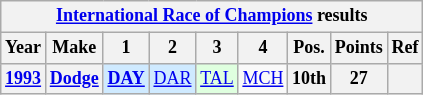<table class="wikitable collapsible collapsed" style="text-align:center; font-size:75%">
<tr>
<th colspan=9><a href='#'>International Race of Champions</a> results</th>
</tr>
<tr>
<th>Year</th>
<th>Make</th>
<th>1</th>
<th>2</th>
<th>3</th>
<th>4</th>
<th>Pos.</th>
<th>Points</th>
<th>Ref</th>
</tr>
<tr>
<th><a href='#'>1993</a></th>
<th><a href='#'>Dodge</a></th>
<td style="background:#CFEAFF;"><strong><a href='#'>DAY</a></strong><br></td>
<td style="background:#CFEAFF;"><a href='#'>DAR</a><br></td>
<td style="background:#DFFFDF;"><a href='#'>TAL</a><br></td>
<td><a href='#'>MCH</a></td>
<th>10th</th>
<th>27</th>
<th></th>
</tr>
</table>
